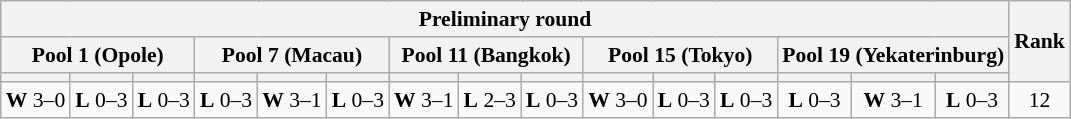<table class="wikitable" style="font-size:90%;">
<tr>
<th colspan=15>Preliminary round</th>
<th rowspan=3>Rank</th>
</tr>
<tr>
<th colspan=3>Pool 1 (Opole)</th>
<th colspan=3>Pool 7 (Macau)</th>
<th colspan=3>Pool 11 (Bangkok)</th>
<th colspan=3>Pool 15 (Tokyo)</th>
<th colspan=3>Pool 19 (Yekaterinburg)</th>
</tr>
<tr>
<th></th>
<th></th>
<th></th>
<th></th>
<th></th>
<th></th>
<th></th>
<th></th>
<th></th>
<th></th>
<th></th>
<th></th>
<th></th>
<th></th>
<th></th>
</tr>
<tr align=center>
<td><strong>W</strong> 3–0</td>
<td><strong>L</strong> 0–3</td>
<td><strong>L</strong> 0–3</td>
<td><strong>L</strong> 0–3</td>
<td><strong>W</strong> 3–1</td>
<td><strong>L</strong> 0–3</td>
<td><strong>W</strong> 3–1</td>
<td><strong>L</strong> 2–3</td>
<td><strong>L</strong> 0–3</td>
<td><strong>W</strong> 3–0</td>
<td><strong>L</strong> 0–3</td>
<td><strong>L</strong> 0–3</td>
<td><strong>L</strong> 0–3</td>
<td><strong>W</strong> 3–1</td>
<td><strong>L</strong> 0–3</td>
<td>12</td>
</tr>
</table>
